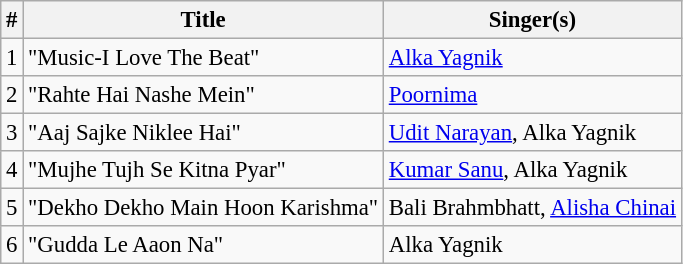<table class="wikitable" style="font-size:95%;">
<tr>
<th>#</th>
<th>Title</th>
<th>Singer(s)</th>
</tr>
<tr>
<td>1</td>
<td>"Music-I Love The Beat"</td>
<td><a href='#'>Alka Yagnik</a></td>
</tr>
<tr>
<td>2</td>
<td>"Rahte Hai Nashe Mein"</td>
<td><a href='#'>Poornima</a></td>
</tr>
<tr>
<td>3</td>
<td>"Aaj Sajke Niklee Hai"</td>
<td><a href='#'>Udit Narayan</a>, Alka Yagnik</td>
</tr>
<tr>
<td>4</td>
<td>"Mujhe Tujh Se Kitna Pyar"</td>
<td><a href='#'>Kumar Sanu</a>, Alka Yagnik</td>
</tr>
<tr>
<td>5</td>
<td>"Dekho Dekho Main Hoon Karishma"</td>
<td>Bali Brahmbhatt, <a href='#'>Alisha Chinai</a></td>
</tr>
<tr>
<td>6</td>
<td>"Gudda Le Aaon Na"</td>
<td>Alka Yagnik</td>
</tr>
</table>
